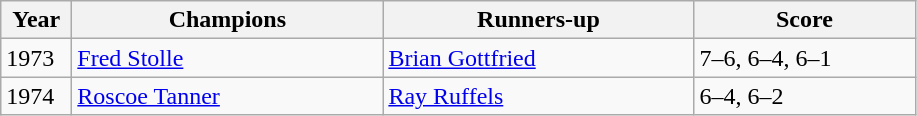<table class="wikitable">
<tr>
<th style="width:40px">Year</th>
<th style="width:200px">Champions</th>
<th style="width:200px">Runners-up</th>
<th style="width:140px" class="unsortable">Score</th>
</tr>
<tr>
<td>1973</td>
<td> <a href='#'>Fred Stolle</a></td>
<td> <a href='#'>Brian Gottfried</a></td>
<td>7–6, 6–4, 6–1</td>
</tr>
<tr>
<td>1974</td>
<td> <a href='#'>Roscoe Tanner</a></td>
<td> <a href='#'>Ray Ruffels</a></td>
<td>6–4, 6–2</td>
</tr>
</table>
